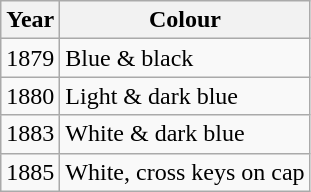<table class="wikitable">
<tr>
<th>Year</th>
<th>Colour</th>
</tr>
<tr>
<td>1879</td>
<td>Blue & black</td>
</tr>
<tr>
<td>1880</td>
<td>Light & dark blue</td>
</tr>
<tr>
<td>1883</td>
<td>White & dark blue</td>
</tr>
<tr>
<td>1885</td>
<td>White, cross keys on cap</td>
</tr>
</table>
